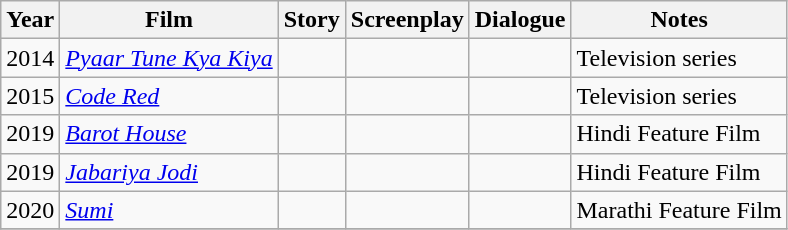<table class="wikitable">
<tr>
<th>Year</th>
<th>Film</th>
<th scope="col">Story</th>
<th scope="col">Screenplay</th>
<th scope="col">Dialogue</th>
<th>Notes</th>
</tr>
<tr>
<td>2014</td>
<td><em><a href='#'>Pyaar Tune Kya Kiya</a></em></td>
<td></td>
<td></td>
<td></td>
<td>Television series</td>
</tr>
<tr>
<td>2015</td>
<td><em><a href='#'>Code Red</a></em></td>
<td></td>
<td></td>
<td></td>
<td>Television series</td>
</tr>
<tr>
<td>2019</td>
<td><em><a href='#'>Barot House</a></em></td>
<td></td>
<td></td>
<td></td>
<td>Hindi Feature Film</td>
</tr>
<tr>
<td>2019</td>
<td><em><a href='#'>Jabariya Jodi</a></em></td>
<td></td>
<td></td>
<td></td>
<td>Hindi Feature Film</td>
</tr>
<tr>
<td>2020</td>
<td><em><a href='#'>Sumi</a></em></td>
<td></td>
<td></td>
<td></td>
<td>Marathi Feature Film</td>
</tr>
<tr>
</tr>
</table>
